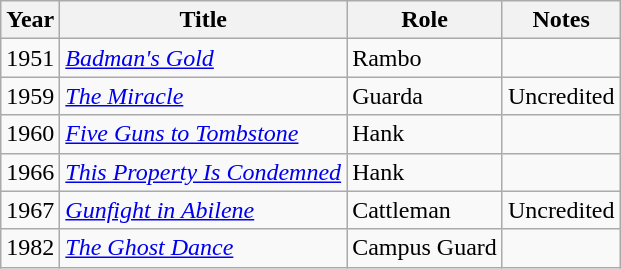<table class="wikitable sortable">
<tr>
<th>Year</th>
<th>Title</th>
<th>Role</th>
<th>Notes</th>
</tr>
<tr>
<td>1951</td>
<td><em><a href='#'>Badman's Gold</a></em></td>
<td>Rambo</td>
<td></td>
</tr>
<tr>
<td>1959</td>
<td><a href='#'><em>The Miracle</em></a></td>
<td>Guarda</td>
<td>Uncredited</td>
</tr>
<tr>
<td>1960</td>
<td><em><a href='#'>Five Guns to Tombstone</a></em></td>
<td>Hank</td>
<td></td>
</tr>
<tr>
<td>1966</td>
<td><em><a href='#'>This Property Is Condemned</a></em></td>
<td>Hank</td>
<td></td>
</tr>
<tr>
<td>1967</td>
<td><em><a href='#'>Gunfight in Abilene</a></em></td>
<td>Cattleman</td>
<td>Uncredited</td>
</tr>
<tr>
<td>1982</td>
<td><a href='#'><em>The Ghost Dance</em></a></td>
<td>Campus Guard</td>
<td></td>
</tr>
</table>
